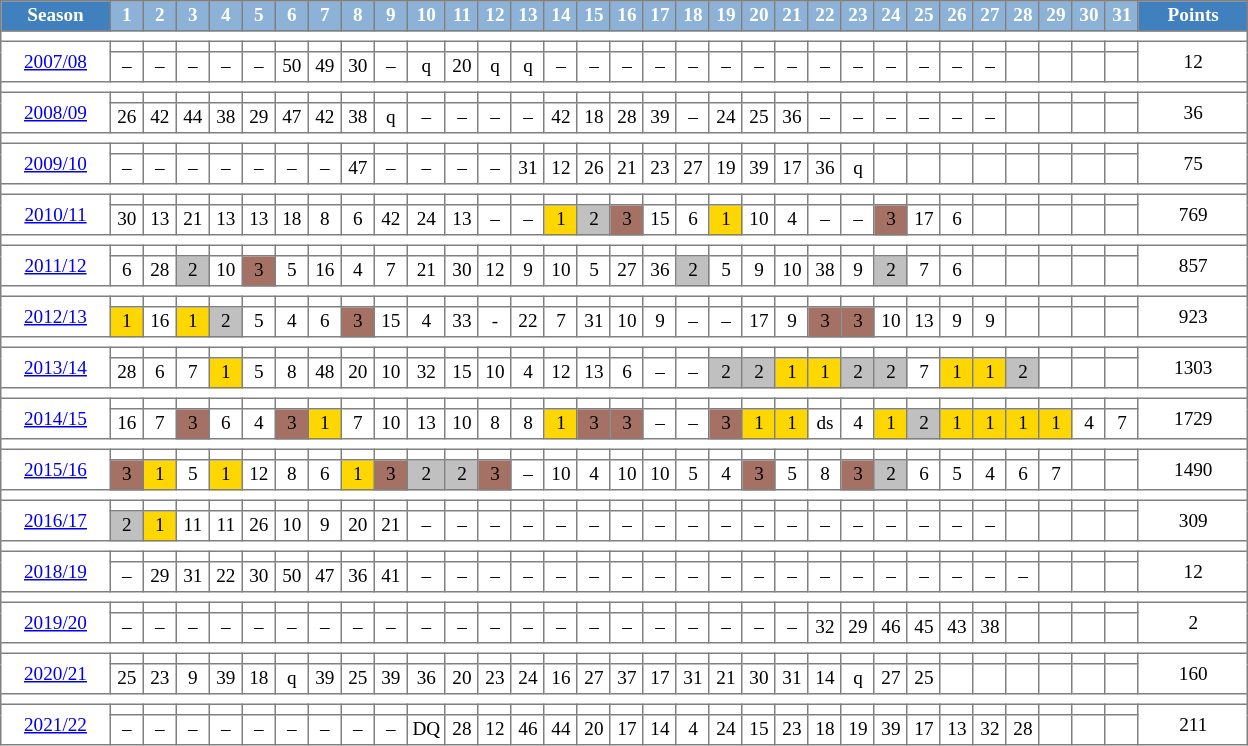<table cellpadding="3" cellspacing="0" border="1" style="background:#ffffff; font-size:80%; line-height:13px; border:grey solid 1px; border-collapse:collapse;">
<tr style="background:#ccc; text-align:center; color:white">
<td style="background:#4180be;" width="65px"><strong>Season</strong></td>
<td style="background:#8CB2D8;" width="15px"><strong>1</strong></td>
<td style="background:#8CB2D8;" width="15px"><strong>2</strong></td>
<td style="background:#8CB2D8;" width="15px"><strong>3</strong></td>
<td style="background:#8CB2D8;" width="15px"><strong>4</strong></td>
<td style="background:#8CB2D8;" width="15px"><strong>5</strong></td>
<td style="background:#8CB2D8;" width="15px"><strong>6</strong></td>
<td style="background:#8CB2D8;" width="15px"><strong>7</strong></td>
<td style="background:#8CB2D8;" width="15px"><strong>8</strong></td>
<td style="background:#8CB2D8;" width="15px"><strong>9</strong></td>
<td style="background:#8CB2D8;" width="15px"><strong>10</strong></td>
<td style="background:#8CB2D8;" width="15px"><strong>11</strong></td>
<td style="background:#8CB2D8;" width="15px"><strong>12</strong></td>
<td style="background:#8CB2D8;" width="15px"><strong>13</strong></td>
<td style="background:#8CB2D8;" width="15px"><strong>14</strong></td>
<td style="background:#8CB2D8;" width="15px"><strong>15</strong></td>
<td style="background:#8CB2D8;" width="15px"><strong>16</strong></td>
<td style="background:#8CB2D8;" width="15px"><strong>17</strong></td>
<td style="background:#8CB2D8;" width="15px"><strong>18</strong></td>
<td style="background:#8CB2D8;" width="15px"><strong>19</strong></td>
<td style="background:#8CB2D8;" width="15px"><strong>20</strong></td>
<td style="background:#8CB2D8;" width="15px"><strong>21</strong></td>
<td style="background:#8CB2D8;" width="15px"><strong>22</strong></td>
<td style="background:#8CB2D8;" width="15px"><strong>23</strong></td>
<td style="background:#8CB2D8;" width="15px"><strong>24</strong></td>
<td style="background:#8CB2D8;" width="15px"><strong>25</strong></td>
<td style="background:#8CB2D8;" width="15px"><strong>26</strong></td>
<td style="background:#8CB2D8;" width="15px"><strong>27</strong></td>
<td style="background:#8CB2D8;" width="15px"><strong>28</strong></td>
<td style="background:#8CB2D8;" width="15px"><strong>29</strong></td>
<td style="background:#8CB2D8;" width="15px"><strong>30</strong></td>
<td style="background:#8CB2D8;" width="15px"><strong>31</strong></td>
<td style="background:#4180be;" width="30px"><strong>Points</strong></td>
</tr>
<tr>
<td colspan=33></td>
</tr>
<tr align=center>
<td rowspan=2 width=66px><a href='#'>2007/08</a></td>
<th></th>
<th></th>
<th></th>
<th></th>
<th></th>
<th></th>
<th></th>
<th></th>
<th></th>
<th></th>
<th></th>
<th></th>
<th></th>
<th></th>
<th></th>
<th></th>
<th></th>
<th></th>
<th></th>
<th></th>
<th></th>
<th></th>
<th></th>
<th></th>
<th></th>
<th></th>
<th></th>
<th></th>
<th></th>
<th></th>
<th></th>
<td rowspan=2 width=66px>12</td>
</tr>
<tr align=center>
<td>–</td>
<td>–</td>
<td>–</td>
<td>–</td>
<td>–</td>
<td>50</td>
<td>49</td>
<td>30</td>
<td>–</td>
<td>q</td>
<td>20</td>
<td>q</td>
<td>q</td>
<td>–</td>
<td>–</td>
<td>–</td>
<td>–</td>
<td>–</td>
<td>–</td>
<td>–</td>
<td>–</td>
<td>–</td>
<td>–</td>
<td>–</td>
<td>–</td>
<td>–</td>
<td>–</td>
<th></th>
<th></th>
<th></th>
<th></th>
</tr>
<tr>
<td colspan=33></td>
</tr>
<tr align=center>
<td rowspan=2 width=66px><a href='#'>2008/09</a></td>
<th></th>
<th></th>
<th></th>
<th></th>
<th></th>
<th></th>
<th></th>
<th></th>
<th></th>
<th></th>
<th></th>
<th></th>
<th></th>
<th></th>
<th></th>
<th></th>
<th></th>
<th></th>
<th></th>
<th></th>
<th></th>
<th></th>
<th></th>
<th></th>
<th></th>
<th></th>
<th></th>
<th></th>
<th></th>
<th></th>
<th></th>
<td rowspan=2 width=66px>36</td>
</tr>
<tr align=center>
<td>26</td>
<td>42</td>
<td>44</td>
<td>38</td>
<td>29</td>
<td>47</td>
<td>42</td>
<td>38</td>
<td>q</td>
<td>–</td>
<td>–</td>
<td>–</td>
<td>–</td>
<td>42</td>
<td>18</td>
<td>28</td>
<td>39</td>
<td>–</td>
<td>24</td>
<td>25</td>
<td>36</td>
<td>–</td>
<td>–</td>
<td>–</td>
<td>–</td>
<td>–</td>
<td>–</td>
<th></th>
<th></th>
<th></th>
<th></th>
</tr>
<tr>
<td colspan=33></td>
</tr>
<tr align=center>
<td rowspan=2 width=66px><a href='#'>2009/10</a></td>
<th></th>
<th></th>
<th></th>
<th></th>
<th></th>
<th></th>
<th></th>
<th></th>
<th></th>
<th></th>
<th></th>
<th></th>
<th></th>
<th></th>
<th></th>
<th></th>
<th></th>
<th></th>
<th></th>
<th></th>
<th></th>
<th></th>
<th></th>
<th></th>
<th></th>
<th></th>
<th></th>
<th></th>
<th></th>
<th></th>
<th></th>
<td rowspan=2 width=66px>75</td>
</tr>
<tr align=center>
<td>–</td>
<td>–</td>
<td>–</td>
<td>–</td>
<td>–</td>
<td>–</td>
<td>–</td>
<td>47</td>
<td>–</td>
<td>–</td>
<td>–</td>
<td>–</td>
<td>31</td>
<td>12</td>
<td>26</td>
<td>21</td>
<td>23</td>
<td>27</td>
<td>19</td>
<td>39</td>
<td>17</td>
<td>36</td>
<td>q</td>
<th></th>
<th></th>
<th></th>
<th></th>
<th></th>
<th></th>
<th></th>
<th></th>
</tr>
<tr>
<td colspan=33></td>
</tr>
<tr align=center>
<td rowspan=2 width=66px><a href='#'>2010/11</a></td>
<th></th>
<th></th>
<th></th>
<th></th>
<th></th>
<th></th>
<th></th>
<th></th>
<th></th>
<th></th>
<th></th>
<th></th>
<th></th>
<th></th>
<th></th>
<th></th>
<th></th>
<th></th>
<th></th>
<th></th>
<th></th>
<th></th>
<th></th>
<th></th>
<th></th>
<th></th>
<th></th>
<th></th>
<th></th>
<th></th>
<th></th>
<td rowspan=2 width=66px>769</td>
</tr>
<tr align=center>
<td>30</td>
<td>13</td>
<td>21</td>
<td>13</td>
<td>13</td>
<td>18</td>
<td>8</td>
<td>6</td>
<td>42</td>
<td>24</td>
<td>13</td>
<td>–</td>
<td>–</td>
<td bgcolor=gold>1</td>
<td bgcolor=silver>2</td>
<td bgcolor=#a57164>3</td>
<td>15</td>
<td>6</td>
<td bgcolor=gold>1</td>
<td>10</td>
<td>4</td>
<td>–</td>
<td>–</td>
<td bgcolor=#a57164>3</td>
<td>17</td>
<td>6</td>
<th></th>
<th></th>
<th></th>
<th></th>
<th></th>
</tr>
<tr>
<td colspan=33></td>
</tr>
<tr align=center>
<td rowspan=2 width=66px><a href='#'>2011/12</a></td>
<th></th>
<th></th>
<th></th>
<th></th>
<th></th>
<th></th>
<th></th>
<th></th>
<th></th>
<th></th>
<th></th>
<th></th>
<th></th>
<th></th>
<th></th>
<th></th>
<th></th>
<th></th>
<th></th>
<th></th>
<th></th>
<th></th>
<th></th>
<th></th>
<th></th>
<th></th>
<th></th>
<th></th>
<th></th>
<th></th>
<th></th>
<td rowspan=2 width=66px>857</td>
</tr>
<tr align=center>
<td>6</td>
<td>28</td>
<td bgcolor=silver>2</td>
<td>10</td>
<td bgcolor=#a57164>3</td>
<td>5</td>
<td>16</td>
<td>4</td>
<td>7</td>
<td>21</td>
<td>30</td>
<td>12</td>
<td>9</td>
<td>10</td>
<td>5</td>
<td>27</td>
<td>36</td>
<td bgcolor=silver>2</td>
<td>5</td>
<td>9</td>
<td>10</td>
<td>38</td>
<td>9</td>
<td bgcolor=silver>2</td>
<td>7</td>
<td>6</td>
<th></th>
<th></th>
<th></th>
<th></th>
<th></th>
</tr>
<tr>
<td colspan=33></td>
</tr>
<tr align=center>
<td rowspan=2 width=66px><a href='#'>2012/13</a></td>
<th></th>
<th></th>
<th></th>
<th></th>
<th></th>
<th></th>
<th></th>
<th></th>
<th></th>
<th></th>
<th></th>
<th></th>
<th></th>
<th></th>
<th></th>
<th></th>
<th></th>
<th></th>
<th></th>
<th></th>
<th></th>
<th></th>
<th></th>
<th></th>
<th></th>
<th></th>
<th></th>
<th></th>
<th></th>
<th></th>
<th></th>
<td rowspan=2 width=66px>923</td>
</tr>
<tr align=center>
<td bgcolor=gold>1</td>
<td>16</td>
<td bgcolor=gold>1</td>
<td bgcolor=silver>2</td>
<td>5</td>
<td>4</td>
<td>6</td>
<td bgcolor=#a57164>3</td>
<td>15</td>
<td>4</td>
<td>33</td>
<td>-</td>
<td>22</td>
<td>7</td>
<td>31</td>
<td>10</td>
<td>9</td>
<td>–</td>
<td>–</td>
<td>17</td>
<td>9</td>
<td bgcolor=#a57164>3</td>
<td bgcolor=#a57164>3</td>
<td>10</td>
<td>13</td>
<td>9</td>
<td>9</td>
<th></th>
<th></th>
<th></th>
<th></th>
</tr>
<tr>
<td colspan=33></td>
</tr>
<tr align=center>
<td rowspan=2 width=66px><a href='#'>2013/14</a></td>
<th></th>
<th></th>
<th></th>
<th></th>
<th></th>
<th></th>
<th></th>
<th></th>
<th></th>
<th></th>
<th></th>
<th></th>
<th></th>
<th></th>
<th></th>
<th></th>
<th></th>
<th></th>
<th></th>
<th></th>
<th></th>
<th></th>
<th></th>
<th></th>
<th></th>
<th></th>
<th></th>
<th></th>
<th></th>
<th></th>
<th></th>
<td rowspan=2 width=66px>1303</td>
</tr>
<tr align=center>
<td>28</td>
<td>6</td>
<td>7</td>
<td bgcolor=gold>1</td>
<td>5</td>
<td>8</td>
<td>48</td>
<td>20</td>
<td>10</td>
<td>32</td>
<td>15</td>
<td>10</td>
<td>4</td>
<td>12</td>
<td>13</td>
<td>6</td>
<td>–</td>
<td>–</td>
<td bgcolor=silver>2</td>
<td bgcolor=silver>2</td>
<td bgcolor=gold>1</td>
<td bgcolor=gold>1</td>
<td bgcolor=silver>2</td>
<td bgcolor=silver>2</td>
<td>7</td>
<td bgcolor=gold>1</td>
<td bgcolor=gold>1</td>
<td bgcolor=silver>2</td>
<th></th>
<th></th>
<th></th>
</tr>
<tr>
<td colspan=33></td>
</tr>
<tr align=center>
<td rowspan=2 width=66px><a href='#'>2014/15</a></td>
<th></th>
<th></th>
<th></th>
<th></th>
<th></th>
<th></th>
<th></th>
<th></th>
<th></th>
<th></th>
<th></th>
<th></th>
<th></th>
<th></th>
<th></th>
<th></th>
<th></th>
<th></th>
<th></th>
<th></th>
<th></th>
<th></th>
<th></th>
<th></th>
<th></th>
<th></th>
<th></th>
<th></th>
<th></th>
<th></th>
<th></th>
<td rowspan=2 width=66px>1729</td>
</tr>
<tr align=center>
<td>16</td>
<td>7</td>
<td bgcolor=#a57164>3</td>
<td>6</td>
<td>4</td>
<td bgcolor=#a57164>3</td>
<td bgcolor=gold>1</td>
<td>7</td>
<td>10</td>
<td>13</td>
<td>10</td>
<td>8</td>
<td>8</td>
<td bgcolor=gold>1</td>
<td bgcolor=#a57164>3</td>
<td bgcolor=#a57164>3</td>
<td>–</td>
<td>–</td>
<td bgcolor=#a57164>3</td>
<td bgcolor=gold>1</td>
<td bgcolor=gold>1</td>
<td>ds</td>
<td>4</td>
<td bgcolor=gold>1</td>
<td bgcolor=silver>2</td>
<td bgcolor=gold>1</td>
<td bgcolor=gold>1</td>
<td bgcolor=gold>1</td>
<td bgcolor=gold>1</td>
<td>4</td>
<td>7</td>
</tr>
<tr>
<td colspan=33></td>
</tr>
<tr align=center>
<td rowspan=2 width=66px><a href='#'>2015/16</a></td>
<th></th>
<th></th>
<th></th>
<th></th>
<th></th>
<th></th>
<th></th>
<th></th>
<th></th>
<th></th>
<th></th>
<th></th>
<th></th>
<th></th>
<th></th>
<th></th>
<th></th>
<th></th>
<th></th>
<th></th>
<th></th>
<th></th>
<th></th>
<th></th>
<th></th>
<th></th>
<th></th>
<th></th>
<th></th>
<th></th>
<th></th>
<td rowspan=2 width=66px>1490</td>
</tr>
<tr align=center>
<td bgcolor=#a57164>3</td>
<td bgcolor=gold>1</td>
<td>5</td>
<td bgcolor=gold>1</td>
<td>12</td>
<td>8</td>
<td>6</td>
<td bgcolor=gold>1</td>
<td bgcolor=#a57164>3</td>
<td bgcolor=silver>2</td>
<td bgcolor=silver>2</td>
<td bgcolor=#a57164>3</td>
<td>–</td>
<td>10</td>
<td>4</td>
<td>10</td>
<td>10</td>
<td>5</td>
<td>4</td>
<td bgcolor=#a57164>3</td>
<td>5</td>
<td>8</td>
<td bgcolor=#a57164>3</td>
<td bgcolor=silver>2</td>
<td>6</td>
<td>5</td>
<td>4</td>
<td>6</td>
<td>7</td>
<th></th>
<th></th>
</tr>
<tr>
<td colspan=33></td>
</tr>
<tr align=center>
<td rowspan=2 width=66px><a href='#'>2016/17</a></td>
<th></th>
<th></th>
<th></th>
<th></th>
<th></th>
<th></th>
<th></th>
<th></th>
<th></th>
<th></th>
<th></th>
<th></th>
<th></th>
<th></th>
<th></th>
<th></th>
<th></th>
<th></th>
<th></th>
<th></th>
<th></th>
<th></th>
<th></th>
<th></th>
<th></th>
<th></th>
<th></th>
<th></th>
<th></th>
<th></th>
<th></th>
<td rowspan=2 width=66px>309</td>
</tr>
<tr align=center>
<td bgcolor=silver>2</td>
<td bgcolor=gold>1</td>
<td>11</td>
<td>11</td>
<td>26</td>
<td>10</td>
<td>9</td>
<td>20</td>
<td>21</td>
<td>–</td>
<td>–</td>
<td>–</td>
<td>–</td>
<td>–</td>
<td>–</td>
<td>–</td>
<td>–</td>
<td>–</td>
<td>–</td>
<td>–</td>
<td>–</td>
<td>–</td>
<td>–</td>
<td>–</td>
<td>–</td>
<td>–</td>
<td>–</td>
<td></td>
<td></td>
<td></td>
<td></td>
</tr>
<tr>
<td colspan=33></td>
</tr>
<tr align=center>
<td rowspan="2" style="width:66px;"><a href='#'>2018/19</a></td>
<th></th>
<th></th>
<th></th>
<th></th>
<th></th>
<th></th>
<th></th>
<th></th>
<th></th>
<th></th>
<th></th>
<th></th>
<th></th>
<th></th>
<th></th>
<th></th>
<th></th>
<th></th>
<th></th>
<th></th>
<th></th>
<th></th>
<th></th>
<th></th>
<th></th>
<th></th>
<th></th>
<th></th>
<th></th>
<th></th>
<th></th>
<td rowspan="2" style="width:66px;">12</td>
</tr>
<tr align=center>
<td>–</td>
<td>29</td>
<td>31</td>
<td>22</td>
<td>30</td>
<td>50</td>
<td>47</td>
<td>36</td>
<td>41</td>
<td>–</td>
<td>–</td>
<td>–</td>
<td>–</td>
<td>–</td>
<td>–</td>
<td>–</td>
<td>–</td>
<td>–</td>
<td>–</td>
<td>–</td>
<td>–</td>
<td>–</td>
<td>–</td>
<td>–</td>
<td>–</td>
<td>–</td>
<td>–</td>
<td>–</td>
<td></td>
<td></td>
<td></td>
</tr>
<tr>
<td colspan=33></td>
</tr>
<tr align=center>
<td rowspan="2" style="width:66px;"><a href='#'>2019/20</a></td>
<th></th>
<th></th>
<th></th>
<th></th>
<th></th>
<th></th>
<th></th>
<th></th>
<th></th>
<th></th>
<th></th>
<th></th>
<th></th>
<th></th>
<th></th>
<th></th>
<th></th>
<th></th>
<th></th>
<th></th>
<th></th>
<th></th>
<th></th>
<th></th>
<th></th>
<th></th>
<th></th>
<th></th>
<th></th>
<th></th>
<th></th>
<td rowspan="2" style="width:66px;">2</td>
</tr>
<tr align=center>
<td>–</td>
<td>–</td>
<td>–</td>
<td>–</td>
<td>–</td>
<td>–</td>
<td>–</td>
<td>–</td>
<td>–</td>
<td>–</td>
<td>–</td>
<td>–</td>
<td>–</td>
<td>–</td>
<td>–</td>
<td>–</td>
<td>–</td>
<td>–</td>
<td>–</td>
<td>–</td>
<td>–</td>
<td>32</td>
<td>29</td>
<td>46</td>
<td>45</td>
<td>43</td>
<td>38</td>
<td></td>
<td></td>
<td></td>
<td></td>
</tr>
<tr>
<td colspan=33></td>
</tr>
<tr align=center>
<td rowspan="2" style="width:66px;"><a href='#'>2020/21</a></td>
<th></th>
<th></th>
<th></th>
<th></th>
<th></th>
<th></th>
<th></th>
<th></th>
<th></th>
<th></th>
<th></th>
<th></th>
<th></th>
<th></th>
<th></th>
<th></th>
<th></th>
<th></th>
<th></th>
<th></th>
<th></th>
<th></th>
<th></th>
<th></th>
<th></th>
<th></th>
<th></th>
<th></th>
<th></th>
<th></th>
<th></th>
<td rowspan="2" style="width:66px;">160</td>
</tr>
<tr align=center>
<td>25</td>
<td>23</td>
<td>9</td>
<td>39</td>
<td>18</td>
<td>q</td>
<td>39</td>
<td>25</td>
<td>39</td>
<td>36</td>
<td>20</td>
<td>23</td>
<td>24</td>
<td>16</td>
<td>27</td>
<td>37</td>
<td>17</td>
<td>31</td>
<td>21</td>
<td>30</td>
<td>31</td>
<td>14</td>
<td>q</td>
<td>27</td>
<td>25</td>
<td></td>
<td></td>
<td></td>
<td></td>
<td></td>
<td></td>
</tr>
<tr>
<td colspan=33></td>
</tr>
<tr align=center>
<td rowspan="2" style="width:66px;"><a href='#'>2021/22</a></td>
<th></th>
<th></th>
<th></th>
<th></th>
<th></th>
<th></th>
<th></th>
<th></th>
<th></th>
<th></th>
<th></th>
<th></th>
<th></th>
<th></th>
<th></th>
<th></th>
<th></th>
<th></th>
<th></th>
<th></th>
<th></th>
<th></th>
<th></th>
<th></th>
<th></th>
<th></th>
<th></th>
<th></th>
<th></th>
<th></th>
<th></th>
<td rowspan="2" style="width:66px;">211</td>
</tr>
<tr align=center>
<td>–</td>
<td>–</td>
<td>–</td>
<td>–</td>
<td>–</td>
<td>–</td>
<td>–</td>
<td>–</td>
<td>–</td>
<td>DQ</td>
<td>28</td>
<td>12</td>
<td>46</td>
<td>44</td>
<td>20</td>
<td>17</td>
<td>14</td>
<td>4</td>
<td>24</td>
<td>15</td>
<td>23</td>
<td>18</td>
<td>19</td>
<td>39</td>
<td>17</td>
<td>13</td>
<td>32</td>
<td>28</td>
<td></td>
<td></td>
<td></td>
</tr>
</table>
